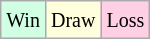<table class="wikitable">
<tr>
<td style="background:#d0ffe3;"><small>Win</small></td>
<td style="background:#ffd;"><small>Draw</small></td>
<td style="background:#ffd0e3;"><small>Loss</small></td>
</tr>
</table>
